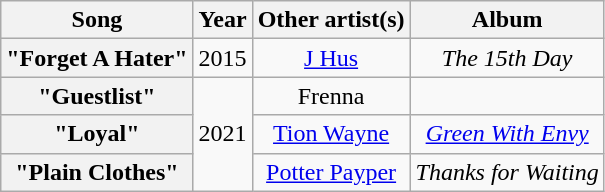<table class="wikitable plainrowheaders" style="text-align:center;">
<tr>
<th scope="col">Song</th>
<th scope="col">Year</th>
<th scope="col">Other artist(s)</th>
<th scope="col">Album</th>
</tr>
<tr>
<th scope="row">"Forget A Hater"</th>
<td>2015</td>
<td><a href='#'>J Hus</a></td>
<td><em>The 15th Day</em></td>
</tr>
<tr>
<th scope="row">"Guestlist"</th>
<td rowspan="3">2021</td>
<td>Frenna</td>
<td></td>
</tr>
<tr>
<th scope="row">"Loyal"</th>
<td><a href='#'>Tion Wayne</a></td>
<td><em><a href='#'>Green With Envy</a></em></td>
</tr>
<tr>
<th scope="row">"Plain Clothes"</th>
<td><a href='#'>Potter Payper</a></td>
<td><em>Thanks for Waiting</em></td>
</tr>
</table>
